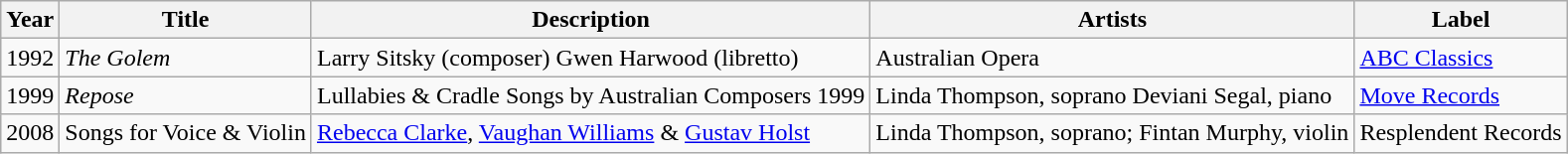<table class="wikitable">
<tr>
<th>Year</th>
<th>Title</th>
<th>Description</th>
<th>Artists</th>
<th>Label</th>
</tr>
<tr>
<td>1992</td>
<td><em>The Golem</em></td>
<td>Larry Sitsky (composer) Gwen Harwood (libretto)</td>
<td>Australian Opera</td>
<td><a href='#'>ABC Classics</a></td>
</tr>
<tr>
<td>1999</td>
<td><em>Repose<strong></td>
<td>Lullabies & Cradle Songs by Australian Composers 1999</td>
<td>Linda Thompson, soprano Deviani Segal, piano</td>
<td><a href='#'>Move Records</a></td>
</tr>
<tr>
<td>2008</td>
<td></em>Songs for Voice & Violin<em></td>
<td><a href='#'>Rebecca Clarke</a>, <a href='#'>Vaughan Williams</a> & <a href='#'>Gustav Holst</a></td>
<td>Linda Thompson, soprano; Fintan Murphy, violin</td>
<td>Resplendent Records</td>
</tr>
</table>
